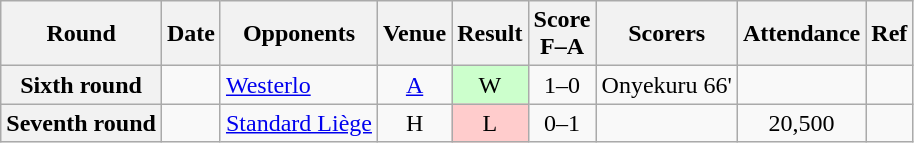<table class="wikitable plainrowheaders sortable" style="text-align:center">
<tr>
<th scope="col">Round</th>
<th scope="col">Date</th>
<th scope="col">Opponents</th>
<th scope="col">Venue</th>
<th scope="col">Result</th>
<th scope="col">Score<br>F–A</th>
<th scope="col" class="unsortable">Scorers</th>
<th scope="col">Attendance</th>
<th scope="col" class="unsortable">Ref</th>
</tr>
<tr>
<th scope="row">Sixth round</th>
<td align="left"></td>
<td align="left"><a href='#'>Westerlo</a></td>
<td><a href='#'>A</a></td>
<td style="background-color:#CCFFCC">W</td>
<td>1–0</td>
<td align="left">Onyekuru 66'</td>
<td></td>
<td></td>
</tr>
<tr>
<th scope="row">Seventh round</th>
<td align="left"></td>
<td align="left"><a href='#'>Standard Liège</a></td>
<td>H</td>
<td style="background-color:#FFCccC">L</td>
<td>0–1</td>
<td align="left"></td>
<td>20,500</td>
<td></td>
</tr>
</table>
